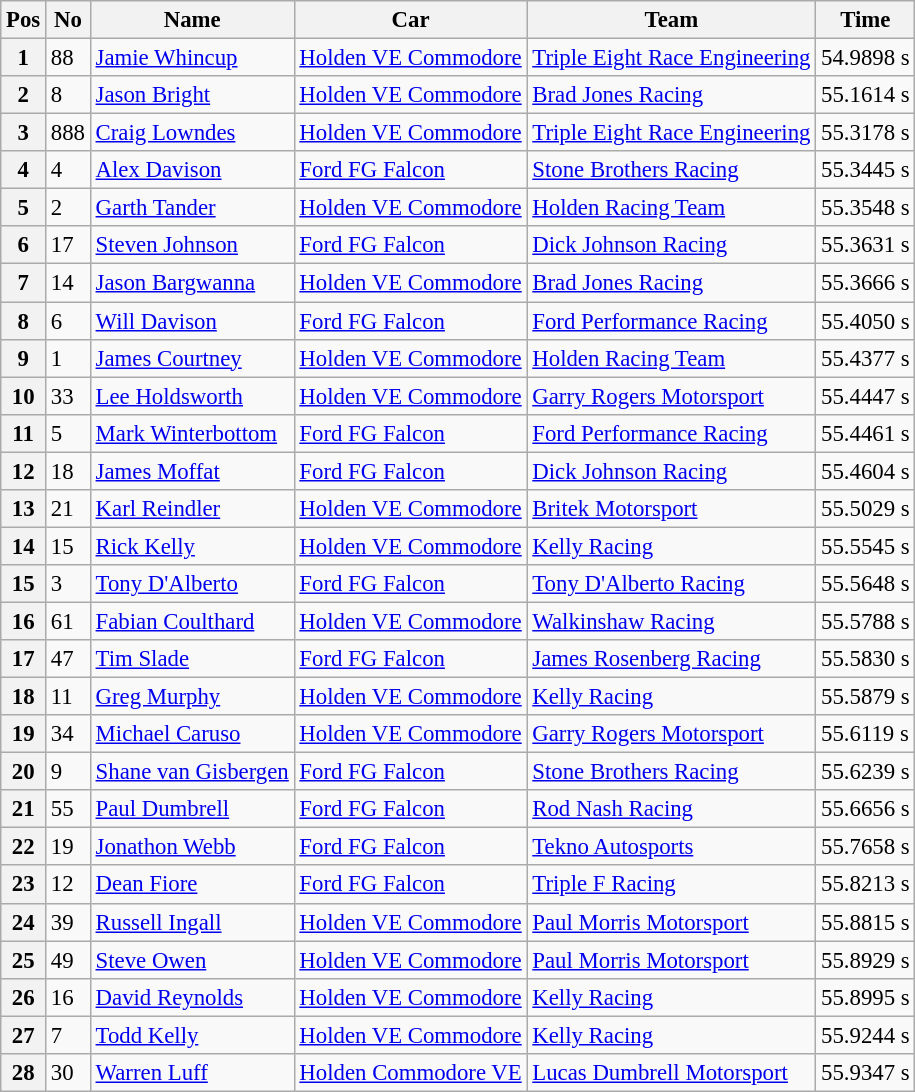<table class="wikitable" style="font-size: 95%;">
<tr>
<th>Pos</th>
<th>No</th>
<th>Name</th>
<th>Car</th>
<th>Team</th>
<th>Time</th>
</tr>
<tr>
<th>1</th>
<td>88</td>
<td><a href='#'>Jamie Whincup</a></td>
<td><a href='#'>Holden VE Commodore</a></td>
<td><a href='#'>Triple Eight Race Engineering</a></td>
<td>54.9898 s</td>
</tr>
<tr>
<th>2</th>
<td>8</td>
<td><a href='#'>Jason Bright</a></td>
<td><a href='#'>Holden VE Commodore</a></td>
<td><a href='#'>Brad Jones Racing</a></td>
<td>55.1614 s</td>
</tr>
<tr>
<th>3</th>
<td>888</td>
<td><a href='#'>Craig Lowndes</a></td>
<td><a href='#'>Holden VE Commodore</a></td>
<td><a href='#'>Triple Eight Race Engineering</a></td>
<td>55.3178 s</td>
</tr>
<tr>
<th>4</th>
<td>4</td>
<td><a href='#'>Alex Davison</a></td>
<td><a href='#'>Ford FG Falcon</a></td>
<td><a href='#'>Stone Brothers Racing</a></td>
<td>55.3445 s</td>
</tr>
<tr>
<th>5</th>
<td>2</td>
<td><a href='#'>Garth Tander</a></td>
<td><a href='#'>Holden VE Commodore</a></td>
<td><a href='#'>Holden Racing Team</a></td>
<td>55.3548 s</td>
</tr>
<tr>
<th>6</th>
<td>17</td>
<td><a href='#'>Steven Johnson</a></td>
<td><a href='#'>Ford FG Falcon</a></td>
<td><a href='#'>Dick Johnson Racing</a></td>
<td>55.3631 s</td>
</tr>
<tr>
<th>7</th>
<td>14</td>
<td><a href='#'>Jason Bargwanna</a></td>
<td><a href='#'>Holden VE Commodore</a></td>
<td><a href='#'>Brad Jones Racing</a></td>
<td>55.3666 s</td>
</tr>
<tr>
<th>8</th>
<td>6</td>
<td><a href='#'>Will Davison</a></td>
<td><a href='#'>Ford FG Falcon</a></td>
<td><a href='#'>Ford Performance Racing</a></td>
<td>55.4050 s</td>
</tr>
<tr>
<th>9</th>
<td>1</td>
<td><a href='#'>James Courtney</a></td>
<td><a href='#'>Holden VE Commodore</a></td>
<td><a href='#'>Holden Racing Team</a></td>
<td>55.4377 s</td>
</tr>
<tr>
<th>10</th>
<td>33</td>
<td><a href='#'>Lee Holdsworth</a></td>
<td><a href='#'>Holden VE Commodore</a></td>
<td><a href='#'>Garry Rogers Motorsport</a></td>
<td>55.4447 s</td>
</tr>
<tr>
<th>11</th>
<td>5</td>
<td><a href='#'>Mark Winterbottom</a></td>
<td><a href='#'>Ford FG Falcon</a></td>
<td><a href='#'>Ford Performance Racing</a></td>
<td>55.4461 s</td>
</tr>
<tr>
<th>12</th>
<td>18</td>
<td><a href='#'>James Moffat</a></td>
<td><a href='#'>Ford FG Falcon</a></td>
<td><a href='#'>Dick Johnson Racing</a></td>
<td>55.4604 s</td>
</tr>
<tr>
<th>13</th>
<td>21</td>
<td><a href='#'>Karl Reindler</a></td>
<td><a href='#'>Holden VE Commodore</a></td>
<td><a href='#'>Britek Motorsport</a></td>
<td>55.5029 s</td>
</tr>
<tr>
<th>14</th>
<td>15</td>
<td><a href='#'>Rick Kelly</a></td>
<td><a href='#'>Holden VE Commodore</a></td>
<td><a href='#'>Kelly Racing</a></td>
<td>55.5545 s</td>
</tr>
<tr>
<th>15</th>
<td>3</td>
<td><a href='#'>Tony D'Alberto</a></td>
<td><a href='#'>Ford FG Falcon</a></td>
<td><a href='#'>Tony D'Alberto Racing</a></td>
<td>55.5648 s</td>
</tr>
<tr>
<th>16</th>
<td>61</td>
<td><a href='#'>Fabian Coulthard</a></td>
<td><a href='#'>Holden VE Commodore</a></td>
<td><a href='#'>Walkinshaw Racing</a></td>
<td>55.5788 s</td>
</tr>
<tr>
<th>17</th>
<td>47</td>
<td><a href='#'>Tim Slade</a></td>
<td><a href='#'>Ford FG Falcon</a></td>
<td><a href='#'>James Rosenberg Racing</a></td>
<td>55.5830 s</td>
</tr>
<tr>
<th>18</th>
<td>11</td>
<td><a href='#'>Greg Murphy</a></td>
<td><a href='#'>Holden VE Commodore</a></td>
<td><a href='#'>Kelly Racing</a></td>
<td>55.5879 s</td>
</tr>
<tr>
<th>19</th>
<td>34</td>
<td><a href='#'>Michael Caruso</a></td>
<td><a href='#'>Holden VE Commodore</a></td>
<td><a href='#'>Garry Rogers Motorsport</a></td>
<td>55.6119 s</td>
</tr>
<tr>
<th>20</th>
<td>9</td>
<td><a href='#'>Shane van Gisbergen</a></td>
<td><a href='#'>Ford FG Falcon</a></td>
<td><a href='#'>Stone Brothers Racing</a></td>
<td>55.6239 s</td>
</tr>
<tr>
<th>21</th>
<td>55</td>
<td><a href='#'>Paul Dumbrell</a></td>
<td><a href='#'>Ford FG Falcon</a></td>
<td><a href='#'>Rod Nash Racing</a></td>
<td>55.6656 s</td>
</tr>
<tr>
<th>22</th>
<td>19</td>
<td><a href='#'>Jonathon Webb</a></td>
<td><a href='#'>Ford FG Falcon</a></td>
<td><a href='#'>Tekno Autosports</a></td>
<td>55.7658 s</td>
</tr>
<tr>
<th>23</th>
<td>12</td>
<td><a href='#'>Dean Fiore</a></td>
<td><a href='#'>Ford FG Falcon</a></td>
<td><a href='#'>Triple F Racing</a></td>
<td>55.8213 s</td>
</tr>
<tr>
<th>24</th>
<td>39</td>
<td><a href='#'>Russell Ingall</a></td>
<td><a href='#'>Holden VE Commodore</a></td>
<td><a href='#'>Paul Morris Motorsport</a></td>
<td>55.8815 s</td>
</tr>
<tr>
<th>25</th>
<td>49</td>
<td><a href='#'>Steve Owen</a></td>
<td><a href='#'>Holden VE Commodore</a></td>
<td><a href='#'>Paul Morris Motorsport</a></td>
<td>55.8929 s</td>
</tr>
<tr>
<th>26</th>
<td>16</td>
<td><a href='#'>David Reynolds</a></td>
<td><a href='#'>Holden VE Commodore</a></td>
<td><a href='#'>Kelly Racing</a></td>
<td>55.8995 s</td>
</tr>
<tr>
<th>27</th>
<td>7</td>
<td><a href='#'>Todd Kelly</a></td>
<td><a href='#'>Holden VE Commodore</a></td>
<td><a href='#'>Kelly Racing</a></td>
<td>55.9244 s</td>
</tr>
<tr>
<th>28</th>
<td>30</td>
<td><a href='#'>Warren Luff</a></td>
<td><a href='#'>Holden Commodore VE</a></td>
<td><a href='#'>Lucas Dumbrell Motorsport</a></td>
<td>55.9347 s</td>
</tr>
</table>
